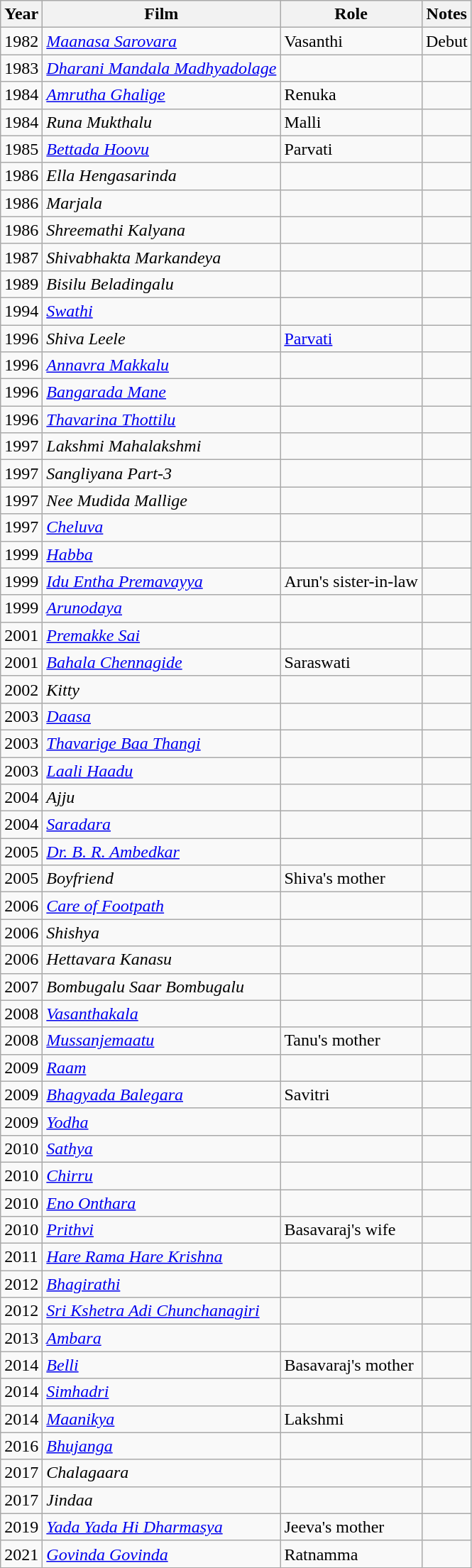<table class="wikitable sortable">
<tr>
<th>Year</th>
<th>Film</th>
<th>Role</th>
<th>Notes</th>
</tr>
<tr>
<td>1982</td>
<td><em><a href='#'>Maanasa Sarovara</a></em></td>
<td>Vasanthi</td>
<td>Debut</td>
</tr>
<tr>
<td>1983</td>
<td><em><a href='#'>Dharani Mandala Madhyadolage</a></em></td>
<td></td>
<td></td>
</tr>
<tr>
<td>1984</td>
<td><em><a href='#'>Amrutha Ghalige</a></em></td>
<td>Renuka</td>
<td></td>
</tr>
<tr>
<td>1984</td>
<td><em>Runa Mukthalu</em></td>
<td>Malli</td>
<td></td>
</tr>
<tr>
<td>1985</td>
<td><em><a href='#'>Bettada Hoovu</a></em></td>
<td>Parvati</td>
<td></td>
</tr>
<tr>
<td>1986</td>
<td><em>Ella Hengasarinda</em></td>
<td></td>
<td></td>
</tr>
<tr>
<td>1986</td>
<td><em>Marjala</em></td>
<td></td>
<td></td>
</tr>
<tr>
<td>1986</td>
<td><em>Shreemathi Kalyana</em></td>
<td></td>
<td></td>
</tr>
<tr>
<td>1987</td>
<td><em>Shivabhakta Markandeya</em></td>
<td></td>
<td></td>
</tr>
<tr>
<td>1989</td>
<td><em>Bisilu Beladingalu</em></td>
<td></td>
<td></td>
</tr>
<tr>
<td>1994</td>
<td><a href='#'><em>Swathi</em></a></td>
<td></td>
<td></td>
</tr>
<tr>
<td>1996</td>
<td><em>Shiva Leele</em></td>
<td><a href='#'>Parvati</a></td>
<td></td>
</tr>
<tr>
<td>1996</td>
<td><em><a href='#'>Annavra Makkalu</a></em></td>
<td></td>
<td></td>
</tr>
<tr>
<td>1996</td>
<td><em><a href='#'>Bangarada Mane</a></em></td>
<td></td>
<td></td>
</tr>
<tr>
<td>1996</td>
<td><em><a href='#'>Thavarina Thottilu</a></em></td>
<td></td>
<td></td>
</tr>
<tr>
<td>1997</td>
<td><em>Lakshmi Mahalakshmi</em></td>
<td></td>
<td></td>
</tr>
<tr>
<td>1997</td>
<td><em>Sangliyana Part-3</em></td>
<td></td>
<td></td>
</tr>
<tr>
<td>1997</td>
<td><em>Nee Mudida Mallige</em></td>
<td></td>
<td></td>
</tr>
<tr>
<td>1997</td>
<td><em><a href='#'>Cheluva</a></em></td>
<td></td>
<td></td>
</tr>
<tr>
<td>1999</td>
<td><em><a href='#'>Habba</a></em></td>
<td></td>
<td></td>
</tr>
<tr>
<td>1999</td>
<td><em><a href='#'>Idu Entha Premavayya</a></em></td>
<td>Arun's sister-in-law</td>
<td></td>
</tr>
<tr>
<td>1999</td>
<td><em><a href='#'>Arunodaya</a></em></td>
<td></td>
<td></td>
</tr>
<tr>
<td>2001</td>
<td><em><a href='#'>Premakke Sai</a></em></td>
<td></td>
<td></td>
</tr>
<tr>
<td>2001</td>
<td><em><a href='#'>Bahala Chennagide</a></em></td>
<td>Saraswati</td>
<td></td>
</tr>
<tr>
<td>2002</td>
<td><em>Kitty</em></td>
<td></td>
<td></td>
</tr>
<tr>
<td>2003</td>
<td><em><a href='#'>Daasa</a></em></td>
<td></td>
<td></td>
</tr>
<tr>
<td>2003</td>
<td><em><a href='#'>Thavarige Baa Thangi</a></em></td>
<td></td>
<td></td>
</tr>
<tr>
<td>2003</td>
<td><em><a href='#'>Laali Haadu</a></em></td>
<td></td>
<td></td>
</tr>
<tr>
<td>2004</td>
<td><em>Ajju</em></td>
<td></td>
<td></td>
</tr>
<tr>
<td>2004</td>
<td><em><a href='#'>Saradara</a></em></td>
<td></td>
<td></td>
</tr>
<tr>
<td>2005</td>
<td><em><a href='#'>Dr. B. R. Ambedkar</a></em></td>
<td></td>
<td></td>
</tr>
<tr>
<td>2005</td>
<td><em>Boyfriend</em></td>
<td>Shiva's mother</td>
<td></td>
</tr>
<tr>
<td>2006</td>
<td><em><a href='#'>Care of Footpath</a></em></td>
<td></td>
<td></td>
</tr>
<tr>
<td>2006</td>
<td><em>Shishya</em></td>
<td></td>
<td></td>
</tr>
<tr>
<td>2006</td>
<td><em>Hettavara Kanasu</em></td>
<td></td>
<td></td>
</tr>
<tr>
<td>2007</td>
<td><em>Bombugalu Saar Bombugalu</em></td>
<td></td>
<td></td>
</tr>
<tr>
<td>2008</td>
<td><em><a href='#'>Vasanthakala</a></em></td>
<td></td>
<td></td>
</tr>
<tr>
<td>2008</td>
<td><em><a href='#'>Mussanjemaatu</a></em></td>
<td>Tanu's mother</td>
<td></td>
</tr>
<tr>
<td>2009</td>
<td><em><a href='#'>Raam</a></em></td>
<td></td>
<td></td>
</tr>
<tr>
<td>2009</td>
<td><a href='#'><em>Bhagyada Balegara</em></a></td>
<td>Savitri</td>
<td></td>
</tr>
<tr>
<td>2009</td>
<td><a href='#'><em>Yodha</em></a></td>
<td></td>
<td></td>
</tr>
<tr>
<td>2010</td>
<td><a href='#'><em>Sathya</em></a></td>
<td></td>
<td></td>
</tr>
<tr>
<td>2010</td>
<td><em><a href='#'>Chirru</a></em></td>
<td></td>
<td></td>
</tr>
<tr>
<td>2010</td>
<td><em><a href='#'>Eno Onthara</a></em></td>
<td></td>
<td></td>
</tr>
<tr>
<td>2010</td>
<td><em><a href='#'>Prithvi</a></em></td>
<td>Basavaraj's wife</td>
<td></td>
</tr>
<tr>
<td>2011</td>
<td><a href='#'><em>Hare Rama Hare Krishna</em></a></td>
<td></td>
<td></td>
</tr>
<tr>
<td>2012</td>
<td><a href='#'><em>Bhagirathi</em></a></td>
<td></td>
<td></td>
</tr>
<tr>
<td>2012</td>
<td><em><a href='#'>Sri Kshetra Adi Chunchanagiri</a></em></td>
<td></td>
<td></td>
</tr>
<tr>
<td>2013</td>
<td><em><a href='#'>Ambara</a></em></td>
<td></td>
<td></td>
</tr>
<tr>
<td>2014</td>
<td><a href='#'><em>Belli</em></a></td>
<td>Basavaraj's mother</td>
<td></td>
</tr>
<tr>
<td>2014</td>
<td><a href='#'><em>Simhadri</em></a></td>
<td></td>
<td></td>
</tr>
<tr>
<td>2014</td>
<td><em><a href='#'>Maanikya</a></em></td>
<td>Lakshmi</td>
<td></td>
</tr>
<tr>
<td>2016</td>
<td><em><a href='#'>Bhujanga</a></em></td>
<td></td>
<td></td>
</tr>
<tr>
<td>2017</td>
<td><em>Chalagaara</em></td>
<td></td>
<td></td>
</tr>
<tr>
<td>2017</td>
<td><em>Jindaa</em></td>
<td></td>
<td></td>
</tr>
<tr>
<td>2019</td>
<td><em><a href='#'>Yada Yada Hi Dharmasya</a></em></td>
<td>Jeeva's mother</td>
<td></td>
</tr>
<tr>
<td>2021</td>
<td><a href='#'><em>Govinda Govinda</em></a></td>
<td>Ratnamma</td>
<td></td>
</tr>
</table>
